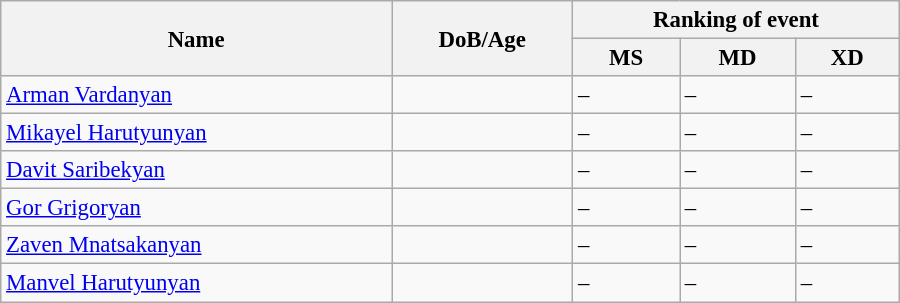<table class="wikitable" style="width:600px; font-size:95%;">
<tr>
<th rowspan="2" align="left">Name</th>
<th rowspan="2" align="left">DoB/Age</th>
<th colspan="3" align="center">Ranking of event</th>
</tr>
<tr>
<th align="center">MS</th>
<th align="center">MD</th>
<th>XD</th>
</tr>
<tr>
<td><a href='#'>Arman Vardanyan</a></td>
<td></td>
<td>–</td>
<td>–</td>
<td>–</td>
</tr>
<tr>
<td><a href='#'>Mikayel Harutyunyan</a></td>
<td></td>
<td>–</td>
<td>–</td>
<td>–</td>
</tr>
<tr>
<td><a href='#'>Davit Saribekyan</a></td>
<td></td>
<td>–</td>
<td>–</td>
<td>–</td>
</tr>
<tr>
<td><a href='#'>Gor Grigoryan</a></td>
<td></td>
<td>–</td>
<td>–</td>
<td>–</td>
</tr>
<tr>
<td><a href='#'>Zaven Mnatsakanyan</a></td>
<td></td>
<td>–</td>
<td>–</td>
<td>–</td>
</tr>
<tr>
<td><a href='#'>Manvel Harutyunyan</a></td>
<td></td>
<td>–</td>
<td>–</td>
<td>–</td>
</tr>
</table>
